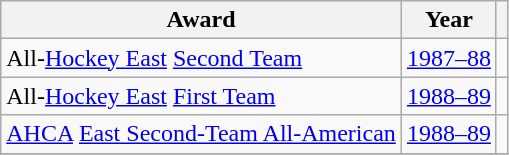<table class="wikitable">
<tr>
<th>Award</th>
<th>Year</th>
<th></th>
</tr>
<tr>
<td>All-<a href='#'>Hockey East</a> <a href='#'>Second Team</a></td>
<td><a href='#'>1987–88</a></td>
<td></td>
</tr>
<tr>
<td>All-<a href='#'>Hockey East</a> <a href='#'>First Team</a></td>
<td><a href='#'>1988–89</a></td>
<td></td>
</tr>
<tr>
<td><a href='#'>AHCA</a> <a href='#'>East Second-Team All-American</a></td>
<td><a href='#'>1988–89</a></td>
<td></td>
</tr>
<tr>
</tr>
</table>
